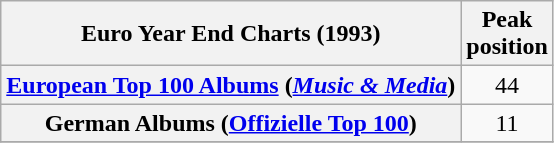<table class="wikitable sortable plainrowheaders">
<tr>
<th scope="col">Euro Year End Charts (1993)</th>
<th scope="col">Peak<br>position</th>
</tr>
<tr>
<th scope="row"><a href='#'>European Top 100 Albums</a> (<em><a href='#'>Music & Media</a></em>)</th>
<td align="center">44</td>
</tr>
<tr>
<th scope="row">German Albums (<a href='#'>Offizielle Top 100</a>)</th>
<td align="center">11</td>
</tr>
<tr>
</tr>
</table>
